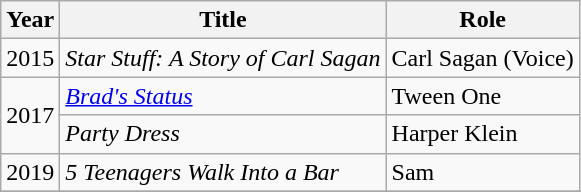<table class="wikitable">
<tr>
<th>Year</th>
<th>Title</th>
<th>Role</th>
</tr>
<tr>
<td>2015</td>
<td><em>Star Stuff: A Story of Carl Sagan</em></td>
<td>Carl Sagan (Voice)</td>
</tr>
<tr>
<td rowspan="2">2017</td>
<td><em><a href='#'>Brad's Status</a></em></td>
<td>Tween One</td>
</tr>
<tr>
<td><em>Party Dress</em></td>
<td>Harper Klein</td>
</tr>
<tr>
<td>2019</td>
<td><em>5 Teenagers Walk Into a Bar</em></td>
<td>Sam</td>
</tr>
<tr>
</tr>
</table>
